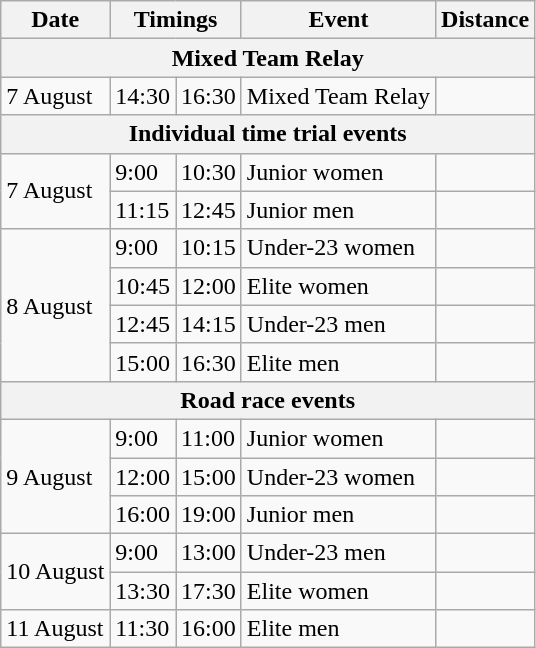<table class="wikitable">
<tr>
<th>Date</th>
<th colspan=2>Timings</th>
<th>Event</th>
<th>Distance</th>
</tr>
<tr>
<th colspan=5>Mixed Team Relay</th>
</tr>
<tr>
<td>7 August</td>
<td>14:30</td>
<td>16:30</td>
<td>Mixed Team Relay</td>
<td></td>
</tr>
<tr>
<th colspan=5>Individual time trial events</th>
</tr>
<tr>
<td rowspan=2>7 August</td>
<td>9:00</td>
<td>10:30</td>
<td>Junior women</td>
<td></td>
</tr>
<tr>
<td>11:15</td>
<td>12:45</td>
<td>Junior men</td>
<td></td>
</tr>
<tr>
<td rowspan=4>8 August</td>
<td>9:00</td>
<td>10:15</td>
<td>Under-23 women</td>
<td></td>
</tr>
<tr>
<td>10:45</td>
<td>12:00</td>
<td>Elite women</td>
<td></td>
</tr>
<tr>
<td>12:45</td>
<td>14:15</td>
<td>Under-23 men</td>
<td></td>
</tr>
<tr>
<td>15:00</td>
<td>16:30</td>
<td>Elite men</td>
<td></td>
</tr>
<tr>
<th colspan=5>Road race events</th>
</tr>
<tr>
<td rowspan=3>9 August</td>
<td>9:00</td>
<td>11:00</td>
<td>Junior women</td>
<td></td>
</tr>
<tr>
<td>12:00</td>
<td>15:00</td>
<td>Under-23 women</td>
<td></td>
</tr>
<tr>
<td>16:00</td>
<td>19:00</td>
<td>Junior men</td>
<td></td>
</tr>
<tr>
<td rowspan=2>10 August</td>
<td>9:00</td>
<td>13:00</td>
<td>Under-23 men</td>
<td></td>
</tr>
<tr>
<td>13:30</td>
<td>17:30</td>
<td>Elite women</td>
<td></td>
</tr>
<tr>
<td>11 August</td>
<td>11:30</td>
<td>16:00</td>
<td>Elite men</td>
<td></td>
</tr>
</table>
